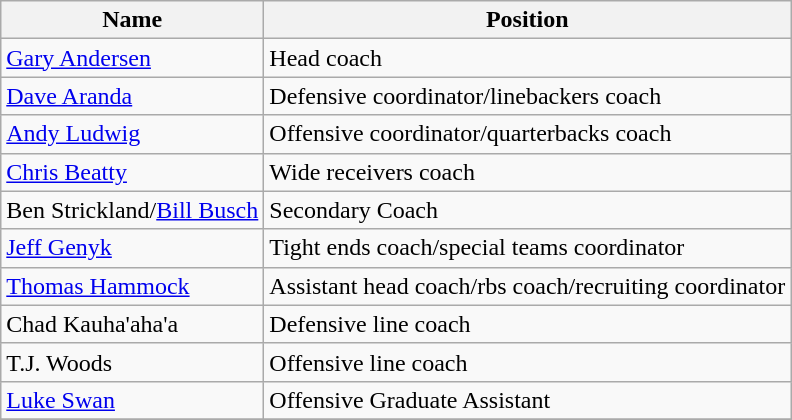<table class="wikitable">
<tr>
<th>Name</th>
<th>Position</th>
</tr>
<tr>
<td><a href='#'>Gary Andersen</a></td>
<td>Head coach</td>
</tr>
<tr>
<td><a href='#'>Dave Aranda</a></td>
<td>Defensive coordinator/linebackers coach</td>
</tr>
<tr>
<td><a href='#'>Andy Ludwig</a></td>
<td>Offensive coordinator/quarterbacks coach</td>
</tr>
<tr>
<td><a href='#'>Chris Beatty</a></td>
<td>Wide receivers coach</td>
</tr>
<tr>
<td>Ben Strickland/<a href='#'>Bill Busch</a></td>
<td>Secondary Coach</td>
</tr>
<tr>
<td><a href='#'>Jeff Genyk</a></td>
<td>Tight ends coach/special teams coordinator</td>
</tr>
<tr>
<td><a href='#'>Thomas Hammock</a></td>
<td>Assistant head coach/rbs coach/recruiting coordinator</td>
</tr>
<tr>
<td>Chad Kauha'aha'a</td>
<td>Defensive line coach</td>
</tr>
<tr>
<td>T.J. Woods</td>
<td>Offensive line coach</td>
</tr>
<tr>
<td><a href='#'>Luke Swan</a></td>
<td>Offensive Graduate Assistant</td>
</tr>
<tr>
</tr>
</table>
